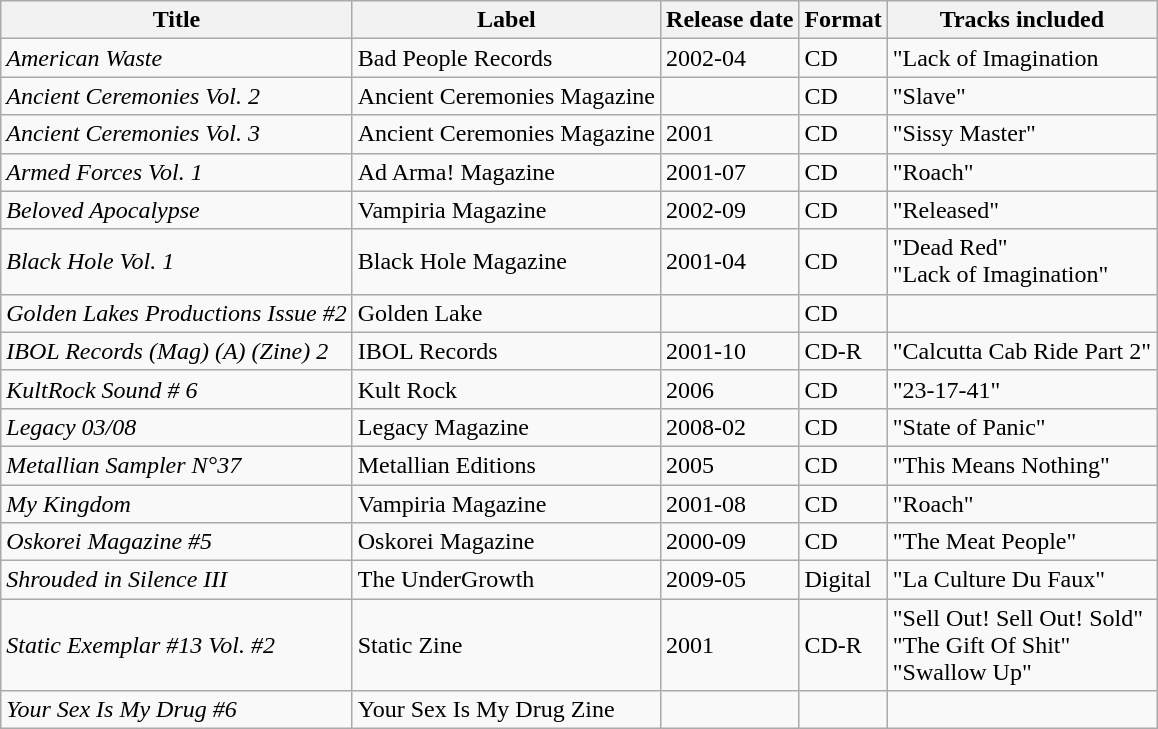<table class="wikitable sortable">
<tr>
<th>Title</th>
<th>Label</th>
<th>Release date</th>
<th>Format</th>
<th>Tracks included</th>
</tr>
<tr>
<td><em>American Waste</em></td>
<td>Bad People Records</td>
<td>2002-04</td>
<td>CD</td>
<td>"Lack of Imagination</td>
</tr>
<tr>
<td><em>Ancient Ceremonies Vol. 2</em></td>
<td>Ancient Ceremonies Magazine</td>
<td></td>
<td>CD</td>
<td>"Slave"</td>
</tr>
<tr>
<td><em>Ancient Ceremonies Vol. 3</em></td>
<td>Ancient Ceremonies Magazine</td>
<td>2001</td>
<td>CD</td>
<td>"Sissy Master"</td>
</tr>
<tr>
<td><em>Armed Forces Vol. 1</em></td>
<td>Ad Arma! Magazine</td>
<td>2001-07</td>
<td>CD</td>
<td>"Roach"</td>
</tr>
<tr>
<td><em>Beloved Apocalypse</em></td>
<td>Vampiria Magazine</td>
<td>2002-09</td>
<td>CD</td>
<td>"Released"</td>
</tr>
<tr>
<td><em>Black Hole Vol. 1</em></td>
<td>Black Hole Magazine</td>
<td>2001-04</td>
<td>CD</td>
<td>"Dead Red"<br>"Lack of Imagination"</td>
</tr>
<tr>
<td><em>Golden Lakes Productions Issue #2</em></td>
<td>Golden Lake</td>
<td></td>
<td>CD</td>
<td></td>
</tr>
<tr>
<td><em>IBOL Records (Mag) (A) (Zine) 2</em></td>
<td>IBOL Records</td>
<td>2001-10</td>
<td>CD-R</td>
<td>"Calcutta Cab Ride Part 2"</td>
</tr>
<tr>
<td><em>KultRock Sound # 6</em></td>
<td>Kult Rock</td>
<td>2006</td>
<td>CD</td>
<td>"23-17-41"</td>
</tr>
<tr>
<td><em>Legacy 03/08</em></td>
<td>Legacy Magazine</td>
<td>2008-02</td>
<td>CD</td>
<td>"State of Panic"</td>
</tr>
<tr>
<td><em>Metallian Sampler N°37</em></td>
<td>Metallian Editions</td>
<td>2005</td>
<td>CD</td>
<td>"This Means Nothing"</td>
</tr>
<tr>
<td><em>My Kingdom</em></td>
<td>Vampiria Magazine</td>
<td>2001-08</td>
<td>CD</td>
<td>"Roach"</td>
</tr>
<tr>
<td><em>Oskorei Magazine #5</em></td>
<td>Oskorei Magazine</td>
<td>2000-09</td>
<td>CD</td>
<td>"The Meat People"</td>
</tr>
<tr>
<td><em>Shrouded in Silence III</em></td>
<td>The UnderGrowth</td>
<td>2009-05</td>
<td>Digital</td>
<td>"La Culture Du Faux"</td>
</tr>
<tr>
<td><em>Static Exemplar #13 Vol. #2</em></td>
<td>Static Zine</td>
<td>2001</td>
<td>CD-R</td>
<td>"Sell Out! Sell Out! Sold"<br>"The Gift Of Shit"<br>"Swallow Up"</td>
</tr>
<tr>
<td><em>Your Sex Is My Drug #6</em></td>
<td>Your Sex Is My Drug Zine</td>
<td></td>
<td></td>
<td></td>
</tr>
</table>
